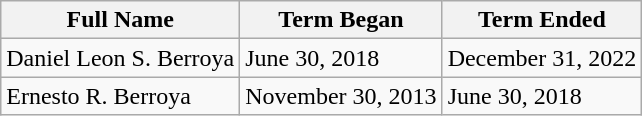<table class=wikitable>
<tr>
<th>Full Name</th>
<th>Term Began</th>
<th>Term Ended</th>
</tr>
<tr>
<td>Daniel Leon S. Berroya</td>
<td>June 30, 2018</td>
<td>December 31, 2022</td>
</tr>
<tr>
<td>Ernesto R. Berroya</td>
<td>November 30, 2013</td>
<td>June 30, 2018</td>
</tr>
</table>
